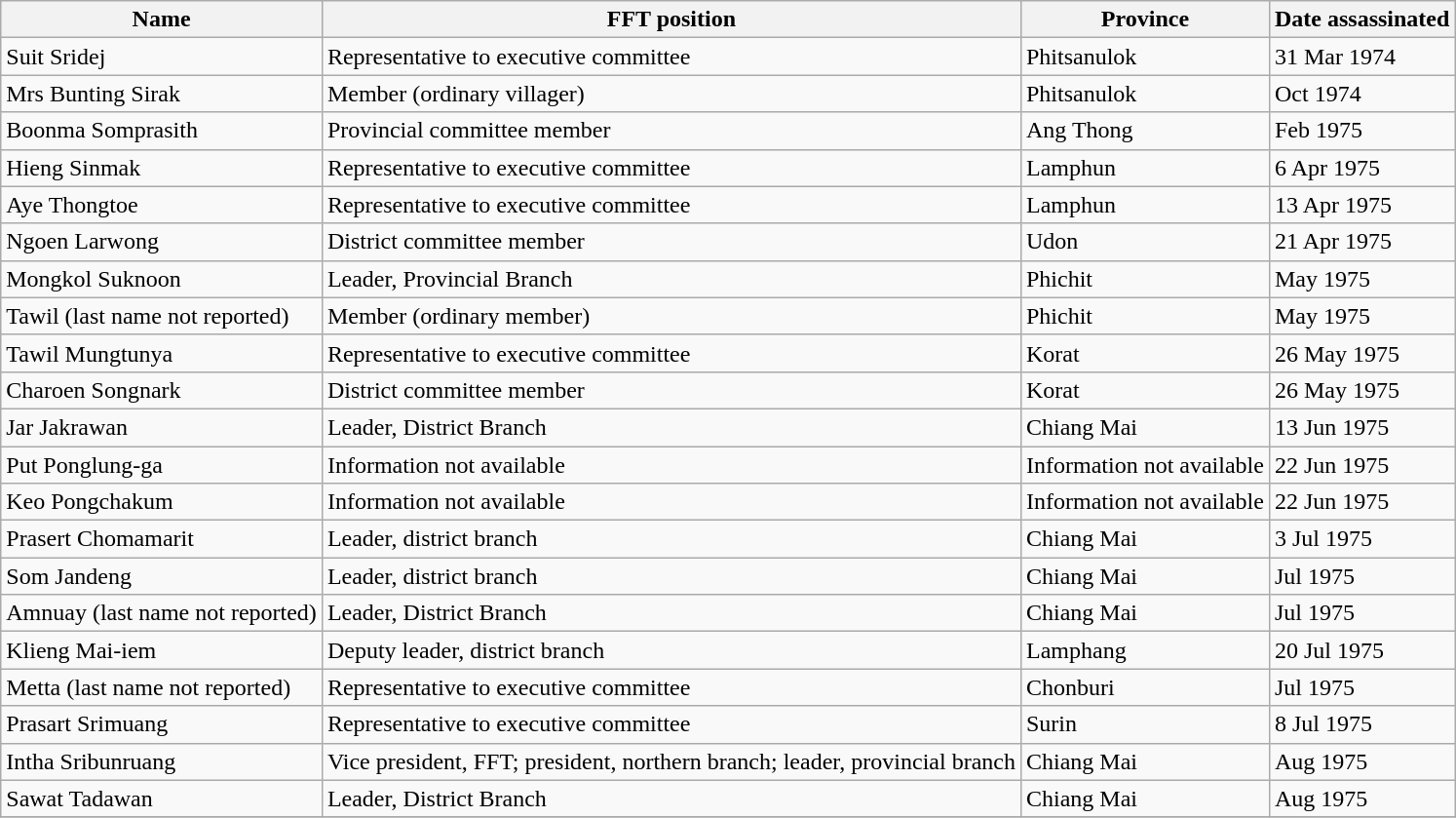<table class="wikitable">
<tr>
<th>Name</th>
<th>FFT position</th>
<th>Province</th>
<th>Date assassinated</th>
</tr>
<tr>
<td>Suit Sridej</td>
<td>Representative to executive committee</td>
<td>Phitsanulok</td>
<td>31 Mar 1974</td>
</tr>
<tr>
<td>Mrs Bunting Sirak</td>
<td>Member (ordinary villager)</td>
<td>Phitsanulok</td>
<td>Oct 1974</td>
</tr>
<tr>
<td>Boonma Somprasith</td>
<td>Provincial committee member</td>
<td>Ang Thong</td>
<td>Feb 1975</td>
</tr>
<tr>
<td>Hieng Sinmak</td>
<td>Representative to executive committee</td>
<td>Lamphun</td>
<td>6 Apr 1975</td>
</tr>
<tr>
<td>Aye Thongtoe</td>
<td>Representative to executive committee</td>
<td>Lamphun</td>
<td>13 Apr 1975</td>
</tr>
<tr>
<td>Ngoen Larwong</td>
<td>District committee member</td>
<td>Udon</td>
<td>21 Apr 1975</td>
</tr>
<tr>
<td>Mongkol Suknoon</td>
<td>Leader, Provincial Branch</td>
<td>Phichit</td>
<td>May 1975</td>
</tr>
<tr>
<td>Tawil (last name not reported)</td>
<td>Member (ordinary member)</td>
<td>Phichit</td>
<td>May 1975</td>
</tr>
<tr>
<td>Tawil Mungtunya</td>
<td>Representative to executive committee</td>
<td>Korat</td>
<td>26 May 1975</td>
</tr>
<tr>
<td>Charoen Songnark</td>
<td>District committee member</td>
<td>Korat</td>
<td>26 May 1975</td>
</tr>
<tr>
<td>Jar Jakrawan</td>
<td>Leader, District Branch</td>
<td>Chiang Mai</td>
<td>13 Jun 1975</td>
</tr>
<tr>
<td>Put Ponglung-ga</td>
<td>Information not available</td>
<td>Information not available</td>
<td>22 Jun 1975</td>
</tr>
<tr>
<td>Keo Pongchakum</td>
<td>Information not available</td>
<td>Information not available</td>
<td>22 Jun 1975</td>
</tr>
<tr>
<td>Prasert Chomamarit</td>
<td>Leader, district branch</td>
<td>Chiang Mai</td>
<td>3 Jul 1975</td>
</tr>
<tr>
<td>Som Jandeng</td>
<td>Leader, district branch</td>
<td>Chiang Mai</td>
<td>Jul 1975</td>
</tr>
<tr>
<td>Amnuay (last name not reported)</td>
<td>Leader, District Branch</td>
<td>Chiang Mai</td>
<td>Jul 1975</td>
</tr>
<tr>
<td>Klieng Mai-iem</td>
<td>Deputy leader, district branch</td>
<td>Lamphang</td>
<td>20 Jul 1975</td>
</tr>
<tr>
<td>Metta (last name not reported)</td>
<td>Representative to executive committee</td>
<td>Chonburi</td>
<td>Jul 1975</td>
</tr>
<tr>
<td>Prasart Srimuang</td>
<td>Representative to executive committee</td>
<td>Surin</td>
<td>8 Jul 1975</td>
</tr>
<tr>
<td>Intha Sribunruang</td>
<td>Vice president, FFT; president, northern branch; leader, provincial branch</td>
<td>Chiang Mai</td>
<td>Aug 1975</td>
</tr>
<tr>
<td>Sawat Tadawan</td>
<td>Leader, District Branch</td>
<td>Chiang Mai</td>
<td>Aug 1975</td>
</tr>
<tr>
</tr>
</table>
